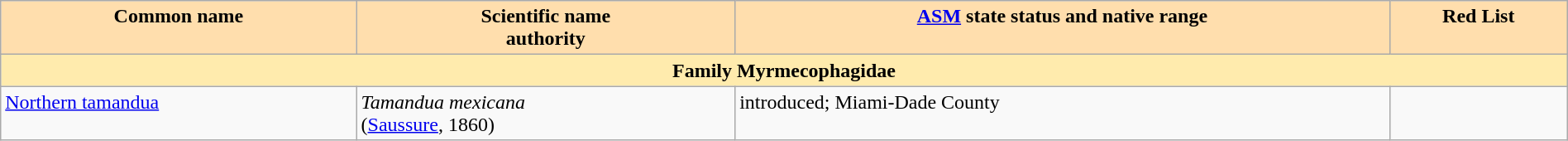<table class="wikitable" style="width:100%; text-align:left;">
<tr valign="top">
<th style=background:navajowhite>Common name<br></th>
<th style=background:navajowhite>Scientific name<br>authority</th>
<th style=background:navajowhite><a href='#'>ASM</a> state status and native range</th>
<th style=background:navajowhite>Red List</th>
</tr>
<tr>
<td style="text-align:center;" bgcolor="#ffebad" colspan=5><strong>Family Myrmecophagidae</strong></td>
</tr>
<tr valign="top">
<td><a href='#'>Northern tamandua</a><br></td>
<td><em>Tamandua mexicana</em><br> (<a href='#'>Saussure</a>, 1860)</td>
<td>introduced; Miami-Dade County</td>
<td><br></td>
</tr>
</table>
